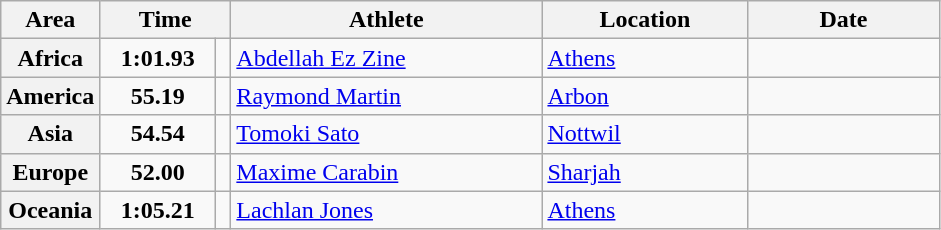<table class="wikitable">
<tr>
<th width="45">Area</th>
<th width="80" colspan="2">Time</th>
<th width="200">Athlete</th>
<th width="130">Location</th>
<th width="120">Date</th>
</tr>
<tr>
<th>Africa</th>
<td align="center"><strong>1:01.93</strong></td>
<td align="center"></td>
<td> <a href='#'>Abdellah Ez Zine</a></td>
<td> <a href='#'>Athens</a></td>
<td align="right"></td>
</tr>
<tr>
<th>America</th>
<td align="center"><strong>55.19</strong></td>
<td align="center"></td>
<td> <a href='#'>Raymond Martin</a></td>
<td> <a href='#'>Arbon</a></td>
<td align="right"></td>
</tr>
<tr>
<th>Asia</th>
<td align="center"><strong>54.54</strong></td>
<td align="center"></td>
<td> <a href='#'>Tomoki Sato</a></td>
<td> <a href='#'>Nottwil</a></td>
<td align="right"></td>
</tr>
<tr>
<th>Europe</th>
<td align="center"><strong>52.00</strong></td>
<td align="center"><strong></strong></td>
<td> <a href='#'>Maxime Carabin</a></td>
<td> <a href='#'>Sharjah</a></td>
<td align="right"></td>
</tr>
<tr>
<th>Oceania</th>
<td align="center"><strong>1:05.21</strong></td>
<td align="center"></td>
<td> <a href='#'>Lachlan Jones</a></td>
<td> <a href='#'>Athens</a></td>
<td align="right"></td>
</tr>
</table>
